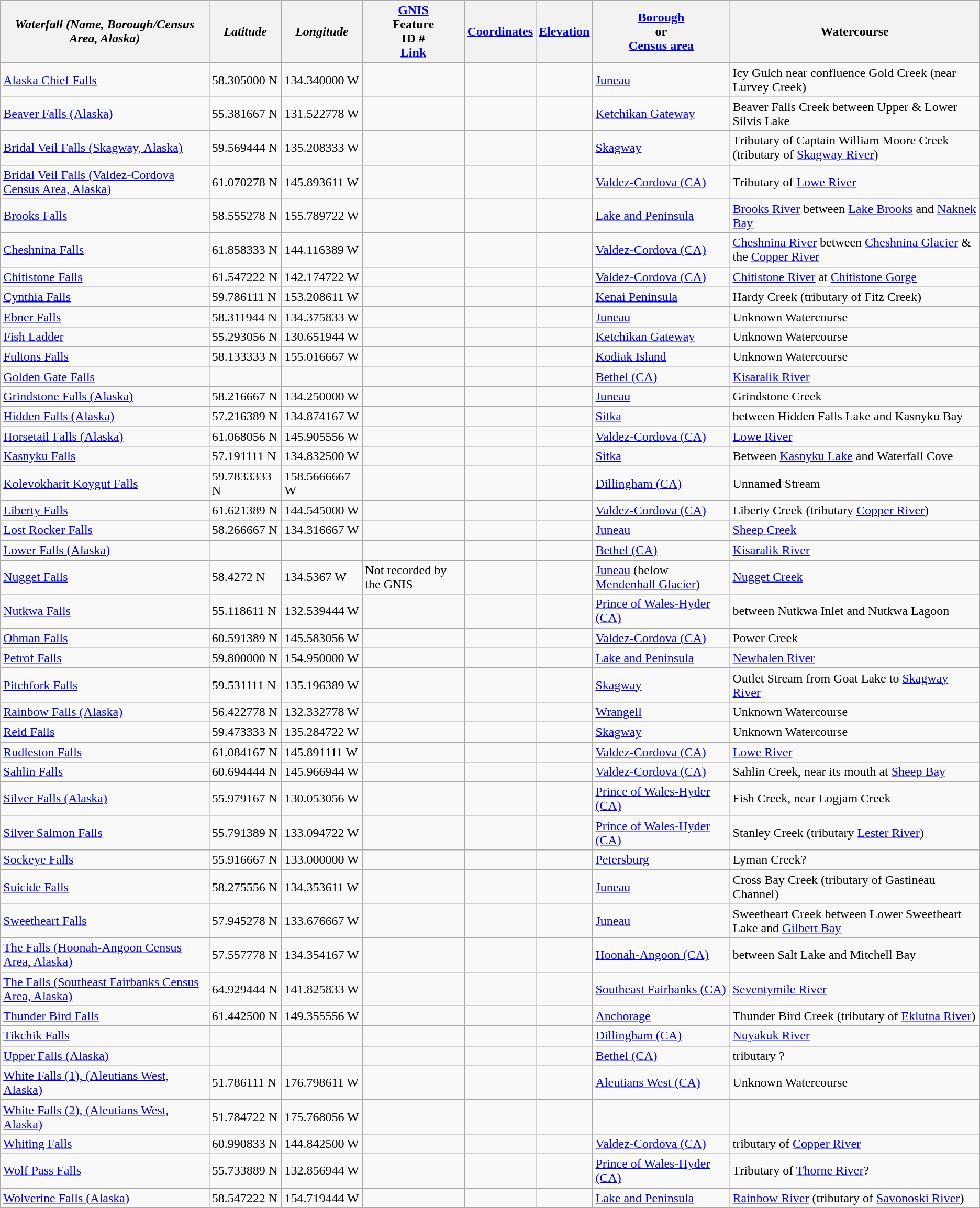<table class="wikitable sortable">
<tr>
<th><strong><em>Waterfall (Name, Borough/Census Area, Alaska)</em></strong><br></th>
<th><strong><em>Latitude</em></strong><br></th>
<th><strong><em>Longitude</em></strong><br></th>
<th><a href='#'>GNIS</a><br>Feature<br>ID #<br><a href='#'>Link</a><br></th>
<th><a href='#'>Coordinates</a><br></th>
<th><a href='#'>Elevation</a><br></th>
<th><a href='#'>Borough</a><br>or<br><a href='#'>Census area</a><br></th>
<th>Watercourse<br></th>
</tr>
<tr>
<td><a href='#'>Alaska Chief Falls</a></td>
<td>58.305000 N</td>
<td>134.340000 W</td>
<td></td>
<td></td>
<td></td>
<td><a href='#'>Juneau</a></td>
<td>Icy Gulch near confluence Gold Creek (near Lurvey Creek)</td>
</tr>
<tr>
<td><a href='#'>Beaver Falls (Alaska)</a></td>
<td>55.381667 N</td>
<td>131.522778 W</td>
<td></td>
<td></td>
<td></td>
<td><a href='#'>Ketchikan Gateway</a></td>
<td>Beaver Falls Creek between Upper & Lower Silvis Lake</td>
</tr>
<tr>
<td><a href='#'>Bridal Veil Falls (Skagway, Alaska)</a></td>
<td>59.569444 N</td>
<td>135.208333 W</td>
<td></td>
<td></td>
<td></td>
<td><a href='#'>Skagway</a></td>
<td>Tributary of Captain William Moore Creek (tributary of <a href='#'>Skagway River</a>)</td>
</tr>
<tr>
<td><a href='#'>Bridal Veil Falls (Valdez-Cordova Census Area, Alaska)</a></td>
<td>61.070278 N</td>
<td>145.893611 W</td>
<td></td>
<td></td>
<td></td>
<td><a href='#'>Valdez-Cordova (CA)</a></td>
<td>Tributary of <a href='#'>Lowe River</a></td>
</tr>
<tr>
<td><a href='#'>Brooks Falls</a></td>
<td>58.555278 N</td>
<td>155.789722 W</td>
<td></td>
<td></td>
<td></td>
<td><a href='#'>Lake and Peninsula</a></td>
<td><a href='#'>Brooks River</a> between <a href='#'>Lake Brooks</a> and <a href='#'>Naknek Bay</a></td>
</tr>
<tr>
<td><a href='#'>Cheshnina Falls</a></td>
<td>61.858333 N</td>
<td>144.116389 W</td>
<td></td>
<td></td>
<td></td>
<td><a href='#'>Valdez-Cordova (CA)</a></td>
<td><a href='#'>Cheshnina River</a> between <a href='#'>Cheshnina Glacier</a> & the <a href='#'>Copper River</a></td>
</tr>
<tr>
<td><a href='#'>Chitistone Falls</a></td>
<td>61.547222 N</td>
<td>142.174722 W</td>
<td></td>
<td></td>
<td></td>
<td><a href='#'>Valdez-Cordova (CA)</a></td>
<td><a href='#'>Chitistone River</a> at <a href='#'>Chitistone Gorge</a></td>
</tr>
<tr>
<td><a href='#'>Cynthia Falls</a></td>
<td>59.786111 N</td>
<td>153.208611 W</td>
<td></td>
<td></td>
<td></td>
<td><a href='#'>Kenai Peninsula</a></td>
<td>Hardy Creek (tributary of Fitz Creek)</td>
</tr>
<tr>
<td><a href='#'>Ebner Falls</a></td>
<td>58.311944 N</td>
<td>134.375833 W</td>
<td></td>
<td></td>
<td></td>
<td><a href='#'>Juneau</a></td>
<td>Unknown Watercourse</td>
</tr>
<tr>
<td><a href='#'>Fish Ladder</a></td>
<td>55.293056 N</td>
<td>130.651944 W</td>
<td></td>
<td></td>
<td></td>
<td><a href='#'>Ketchikan Gateway</a></td>
<td>Unknown Watercourse</td>
</tr>
<tr>
<td><a href='#'>Fultons Falls</a></td>
<td>58.133333 N</td>
<td>155.016667 W</td>
<td></td>
<td></td>
<td></td>
<td><a href='#'>Kodiak Island</a></td>
<td>Unknown Watercourse</td>
</tr>
<tr>
<td><a href='#'>Golden Gate Falls</a></td>
<td></td>
<td></td>
<td></td>
<td></td>
<td></td>
<td><a href='#'>Bethel (CA)</a></td>
<td><a href='#'>Kisaralik River</a></td>
</tr>
<tr>
<td><a href='#'>Grindstone Falls (Alaska)</a></td>
<td>58.216667 N</td>
<td>134.250000 W</td>
<td></td>
<td></td>
<td></td>
<td><a href='#'>Juneau</a></td>
<td>Grindstone Creek</td>
</tr>
<tr>
<td><a href='#'>Hidden Falls (Alaska)</a></td>
<td>57.216389 N</td>
<td>134.874167 W</td>
<td></td>
<td></td>
<td></td>
<td><a href='#'>Sitka</a></td>
<td>between Hidden Falls Lake and Kasnyku Bay</td>
</tr>
<tr>
<td><a href='#'>Horsetail Falls (Alaska)</a></td>
<td>61.068056 N</td>
<td>145.905556 W</td>
<td></td>
<td></td>
<td></td>
<td><a href='#'>Valdez-Cordova (CA)</a></td>
<td><a href='#'>Lowe River</a></td>
</tr>
<tr>
<td><a href='#'>Kasnyku Falls</a></td>
<td>57.191111 N</td>
<td>134.832500 W</td>
<td></td>
<td></td>
<td></td>
<td><a href='#'>Sitka</a></td>
<td>Between <a href='#'>Kasnyku Lake</a> and Waterfall Cove</td>
</tr>
<tr>
<td><a href='#'>Kolevokharit Koygut Falls</a></td>
<td>59.7833333 N</td>
<td>158.5666667 W</td>
<td></td>
<td></td>
<td></td>
<td><a href='#'>Dillingham (CA)</a></td>
<td>Unnamed Stream</td>
</tr>
<tr>
<td><a href='#'>Liberty Falls</a></td>
<td>61.621389 N</td>
<td>144.545000 W</td>
<td></td>
<td></td>
<td></td>
<td><a href='#'>Valdez-Cordova (CA)</a></td>
<td>Liberty Creek (tributary <a href='#'>Copper River</a>)</td>
</tr>
<tr>
<td><a href='#'>Lost Rocker Falls</a></td>
<td>58.266667 N</td>
<td>134.316667 W</td>
<td></td>
<td></td>
<td></td>
<td><a href='#'>Juneau</a></td>
<td><a href='#'>Sheep Creek</a></td>
</tr>
<tr>
<td><a href='#'>Lower Falls (Alaska)</a></td>
<td></td>
<td></td>
<td></td>
<td></td>
<td></td>
<td><a href='#'>Bethel (CA)</a></td>
<td><a href='#'>Kisaralik River</a></td>
</tr>
<tr>
<td><a href='#'>Nugget Falls</a></td>
<td>58.4272 N</td>
<td>134.5367 W</td>
<td>Not recorded by the GNIS</td>
<td></td>
<td></td>
<td><a href='#'>Juneau</a> (below <a href='#'>Mendenhall Glacier</a>)</td>
<td><a href='#'>Nugget Creek</a></td>
</tr>
<tr>
<td><a href='#'>Nutkwa Falls</a></td>
<td>55.118611 N</td>
<td>132.539444 W</td>
<td></td>
<td></td>
<td></td>
<td><a href='#'>Prince of Wales-Hyder (CA)</a></td>
<td>between Nutkwa Inlet and Nutkwa Lagoon</td>
</tr>
<tr>
<td><a href='#'>Ohman Falls</a></td>
<td>60.591389 N</td>
<td>145.583056 W</td>
<td></td>
<td></td>
<td></td>
<td><a href='#'>Valdez-Cordova (CA)</a></td>
<td>Power Creek</td>
</tr>
<tr>
<td><a href='#'>Petrof Falls</a></td>
<td>59.800000 N</td>
<td>154.950000 W</td>
<td></td>
<td></td>
<td></td>
<td><a href='#'>Lake and Peninsula</a></td>
<td><a href='#'>Newhalen River</a></td>
</tr>
<tr>
<td><a href='#'>Pitchfork Falls</a></td>
<td>59.531111 N</td>
<td>135.196389 W</td>
<td></td>
<td></td>
<td></td>
<td><a href='#'>Skagway</a></td>
<td>Outlet Stream from Goat Lake to <a href='#'>Skagway River</a></td>
</tr>
<tr>
<td><a href='#'>Rainbow Falls (Alaska)</a></td>
<td>56.422778 N</td>
<td>132.332778 W</td>
<td></td>
<td></td>
<td></td>
<td><a href='#'>Wrangell</a></td>
<td>Unknown Watercourse</td>
</tr>
<tr>
<td><a href='#'>Reid Falls</a></td>
<td>59.473333 N</td>
<td>135.284722 W</td>
<td></td>
<td></td>
<td></td>
<td><a href='#'>Skagway</a></td>
<td>Unknown Watercourse</td>
</tr>
<tr>
<td><a href='#'>Rudleston Falls</a></td>
<td>61.084167 N</td>
<td>145.891111 W</td>
<td></td>
<td></td>
<td></td>
<td><a href='#'>Valdez-Cordova (CA)</a></td>
<td><a href='#'>Lowe River</a></td>
</tr>
<tr>
<td><a href='#'>Sahlin Falls</a></td>
<td>60.694444 N</td>
<td>145.966944 W</td>
<td></td>
<td></td>
<td></td>
<td><a href='#'>Valdez-Cordova (CA)</a></td>
<td>Sahlin Creek, near its mouth at <a href='#'>Sheep Bay</a></td>
</tr>
<tr>
<td><a href='#'>Silver Falls (Alaska)</a></td>
<td>55.979167 N</td>
<td>130.053056 W</td>
<td></td>
<td></td>
<td></td>
<td><a href='#'>Prince of Wales-Hyder (CA)</a></td>
<td>Fish Creek, near Logjam Creek</td>
</tr>
<tr>
<td><a href='#'>Silver Salmon Falls</a></td>
<td>55.791389 N</td>
<td>133.094722 W</td>
<td></td>
<td></td>
<td></td>
<td><a href='#'>Prince of Wales-Hyder (CA)</a></td>
<td>Stanley Creek (tributary <a href='#'>Lester River</a>)</td>
</tr>
<tr>
<td><a href='#'>Sockeye Falls</a></td>
<td>55.916667 N</td>
<td>133.000000 W</td>
<td></td>
<td></td>
<td></td>
<td><a href='#'>Petersburg</a></td>
<td>Lyman Creek?</td>
</tr>
<tr>
<td><a href='#'>Suicide Falls</a></td>
<td>58.275556 N</td>
<td>134.353611 W</td>
<td></td>
<td></td>
<td></td>
<td><a href='#'>Juneau</a></td>
<td>Cross Bay Creek (tributary of Gastineau Channel)</td>
</tr>
<tr>
<td><a href='#'>Sweetheart Falls</a></td>
<td>57.945278 N</td>
<td>133.676667 W</td>
<td></td>
<td></td>
<td></td>
<td><a href='#'>Juneau</a></td>
<td>Sweetheart Creek between Lower Sweetheart Lake and <a href='#'>Gilbert Bay</a></td>
</tr>
<tr>
<td><a href='#'>The Falls (Hoonah-Angoon Census Area, Alaska)</a></td>
<td>57.557778 N</td>
<td>134.354167 W</td>
<td></td>
<td></td>
<td></td>
<td><a href='#'>Hoonah-Angoon (CA)</a></td>
<td>between Salt Lake and Mitchell Bay</td>
</tr>
<tr>
<td><a href='#'>The Falls (Southeast Fairbanks Census Area, Alaska)</a></td>
<td>64.929444 N</td>
<td>141.825833 W</td>
<td></td>
<td></td>
<td></td>
<td><a href='#'>Southeast Fairbanks (CA)</a></td>
<td><a href='#'>Seventymile River</a></td>
</tr>
<tr>
<td><a href='#'>Thunder Bird Falls</a></td>
<td>61.442500 N</td>
<td>149.355556 W</td>
<td></td>
<td></td>
<td></td>
<td><a href='#'>Anchorage</a></td>
<td>Thunder Bird Creek (tributary of <a href='#'>Eklutna River</a>)</td>
</tr>
<tr>
<td><a href='#'>Tikchik Falls</a></td>
<td></td>
<td></td>
<td></td>
<td></td>
<td></td>
<td><a href='#'>Dillingham (CA)</a></td>
<td><a href='#'>Nuyakuk River</a></td>
</tr>
<tr>
<td><a href='#'>Upper Falls (Alaska)</a></td>
<td></td>
<td></td>
<td></td>
<td></td>
<td></td>
<td><a href='#'>Bethel (CA)</a></td>
<td>tributary ?</td>
</tr>
<tr>
<td><a href='#'>White Falls (1), (Aleutians West, Alaska)</a></td>
<td>51.786111 N</td>
<td>176.798611 W</td>
<td></td>
<td></td>
<td></td>
<td><a href='#'>Aleutians West (CA)</a></td>
<td>Unknown Watercourse</td>
</tr>
<tr>
<td><a href='#'>White Falls (2), (Aleutians West, Alaska)</a></td>
<td>51.784722 N</td>
<td>175.768056 W</td>
<td></td>
<td></td>
<td></td>
<td></td>
</tr>
<tr>
<td><a href='#'>Whiting Falls</a></td>
<td>60.990833 N</td>
<td>144.842500 W</td>
<td></td>
<td></td>
<td></td>
<td><a href='#'>Valdez-Cordova (CA)</a></td>
<td>tributary of <a href='#'>Copper River</a></td>
</tr>
<tr>
<td><a href='#'>Wolf Pass Falls</a></td>
<td>55.733889 N</td>
<td>132.856944 W</td>
<td></td>
<td></td>
<td></td>
<td><a href='#'>Prince of Wales-Hyder (CA)</a></td>
<td>Tributary of <a href='#'>Thorne River</a>?</td>
</tr>
<tr>
<td><a href='#'>Wolverine Falls (Alaska)</a></td>
<td>58.547222 N</td>
<td>154.719444 W</td>
<td></td>
<td></td>
<td></td>
<td><a href='#'>Lake and Peninsula</a></td>
<td><a href='#'>Rainbow River</a> (tributary of <a href='#'>Savonoski River</a>)</td>
</tr>
<tr>
</tr>
</table>
